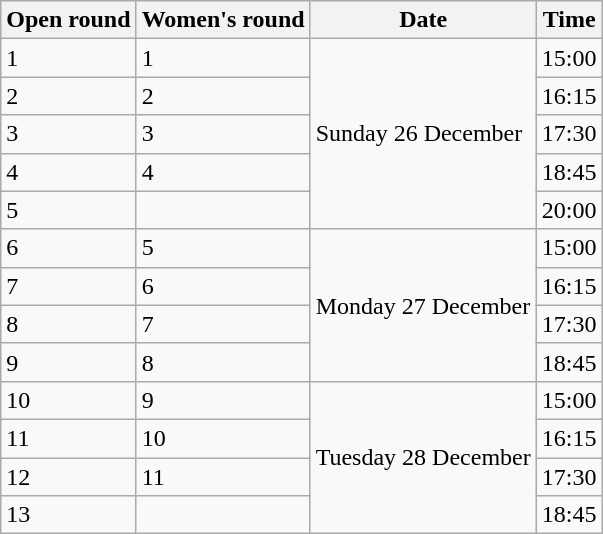<table class="wikitable">
<tr>
<th>Open round</th>
<th>Women's round</th>
<th>Date</th>
<th>Time</th>
</tr>
<tr>
<td>1</td>
<td>1</td>
<td rowspan="5">Sunday 26 December</td>
<td>15:00</td>
</tr>
<tr>
<td>2</td>
<td>2</td>
<td>16:15</td>
</tr>
<tr>
<td>3</td>
<td>3</td>
<td>17:30</td>
</tr>
<tr>
<td>4</td>
<td>4</td>
<td>18:45</td>
</tr>
<tr>
<td>5</td>
<td></td>
<td>20:00</td>
</tr>
<tr>
<td>6</td>
<td>5</td>
<td rowspan="4">Monday 27 December</td>
<td>15:00</td>
</tr>
<tr>
<td>7</td>
<td>6</td>
<td>16:15</td>
</tr>
<tr>
<td>8</td>
<td>7</td>
<td>17:30</td>
</tr>
<tr>
<td>9</td>
<td>8</td>
<td>18:45</td>
</tr>
<tr>
<td>10</td>
<td>9</td>
<td rowspan="4">Tuesday 28 December</td>
<td>15:00</td>
</tr>
<tr>
<td>11</td>
<td>10</td>
<td>16:15</td>
</tr>
<tr>
<td>12</td>
<td>11</td>
<td>17:30</td>
</tr>
<tr>
<td>13</td>
<td></td>
<td>18:45</td>
</tr>
</table>
